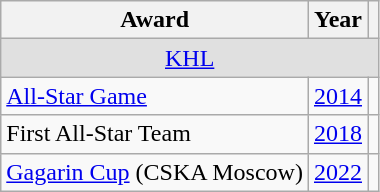<table class="wikitable">
<tr>
<th>Award</th>
<th>Year</th>
<th></th>
</tr>
<tr ALIGN="center" bgcolor="#e0e0e0">
<td colspan="3"><a href='#'>KHL</a></td>
</tr>
<tr>
<td><a href='#'>All-Star Game</a></td>
<td><a href='#'>2014</a></td>
<td></td>
</tr>
<tr>
<td>First All-Star Team</td>
<td><a href='#'>2018</a></td>
<td></td>
</tr>
<tr>
<td><a href='#'>Gagarin Cup</a> (CSKA Moscow)</td>
<td><a href='#'>2022</a></td>
<td></td>
</tr>
</table>
